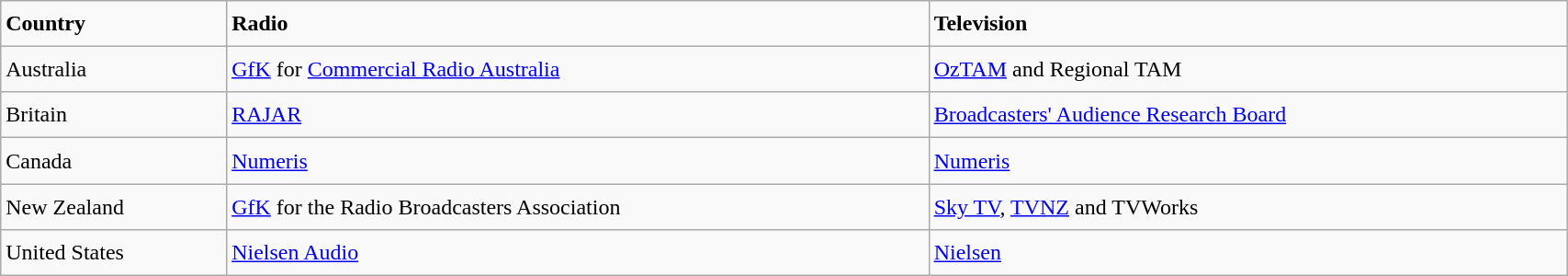<table class="wikitable" style="width: 90%; height: 200px;">
<tr>
<td><strong>Country</strong></td>
<td><strong>Radio</strong></td>
<td><strong>Television</strong></td>
</tr>
<tr>
<td>Australia</td>
<td><a href='#'>GfK</a> for <a href='#'>Commercial Radio Australia</a></td>
<td><a href='#'>OzTAM</a> and Regional TAM</td>
</tr>
<tr>
<td>Britain</td>
<td><a href='#'>RAJAR</a></td>
<td><a href='#'>Broadcasters' Audience Research Board</a></td>
</tr>
<tr>
<td>Canada</td>
<td><a href='#'>Numeris</a></td>
<td><a href='#'>Numeris</a></td>
</tr>
<tr>
<td>New Zealand</td>
<td><a href='#'>GfK</a> for the Radio Broadcasters Association</td>
<td><a href='#'>Sky TV</a>, <a href='#'>TVNZ</a> and TVWorks</td>
</tr>
<tr>
<td>United States</td>
<td><a href='#'>Nielsen Audio</a></td>
<td><a href='#'>Nielsen</a></td>
</tr>
</table>
